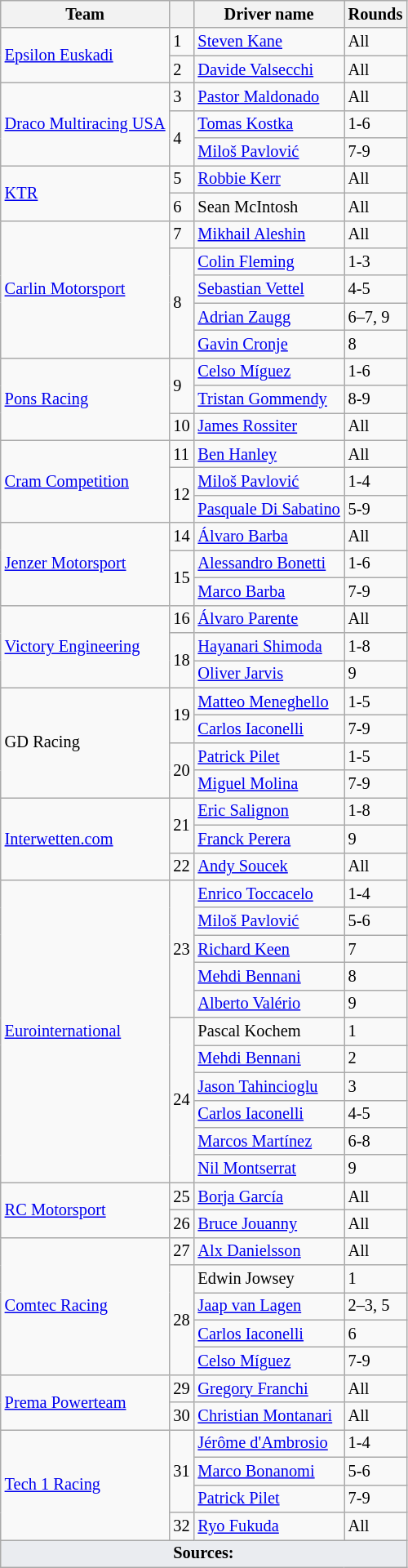<table class="wikitable" style="font-size:85%">
<tr>
<th>Team</th>
<th></th>
<th>Driver name</th>
<th>Rounds</th>
</tr>
<tr>
<td rowspan=2> <a href='#'>Epsilon Euskadi</a></td>
<td>1</td>
<td> <a href='#'>Steven Kane</a></td>
<td>All</td>
</tr>
<tr>
<td>2</td>
<td> <a href='#'>Davide Valsecchi</a></td>
<td>All</td>
</tr>
<tr>
<td rowspan=3> <a href='#'>Draco Multiracing USA</a></td>
<td>3</td>
<td> <a href='#'>Pastor Maldonado</a></td>
<td>All</td>
</tr>
<tr>
<td rowspan=2>4</td>
<td> <a href='#'>Tomas Kostka</a></td>
<td>1-6</td>
</tr>
<tr>
<td> <a href='#'>Miloš Pavlović</a></td>
<td>7-9</td>
</tr>
<tr>
<td rowspan=2> <a href='#'>KTR</a></td>
<td>5</td>
<td> <a href='#'>Robbie Kerr</a></td>
<td>All</td>
</tr>
<tr>
<td>6</td>
<td> Sean McIntosh</td>
<td>All</td>
</tr>
<tr>
<td rowspan=5> <a href='#'>Carlin Motorsport</a></td>
<td>7</td>
<td> <a href='#'>Mikhail Aleshin</a></td>
<td>All</td>
</tr>
<tr>
<td rowspan=4>8</td>
<td> <a href='#'>Colin Fleming</a></td>
<td>1-3</td>
</tr>
<tr>
<td> <a href='#'>Sebastian Vettel</a></td>
<td>4-5</td>
</tr>
<tr>
<td> <a href='#'>Adrian Zaugg</a></td>
<td>6–7, 9</td>
</tr>
<tr>
<td> <a href='#'>Gavin Cronje</a></td>
<td>8</td>
</tr>
<tr>
<td rowspan=3> <a href='#'>Pons Racing</a></td>
<td rowspan=2>9</td>
<td> <a href='#'>Celso Míguez</a></td>
<td>1-6</td>
</tr>
<tr>
<td> <a href='#'>Tristan Gommendy</a></td>
<td>8-9</td>
</tr>
<tr>
<td>10</td>
<td> <a href='#'>James Rossiter</a></td>
<td>All</td>
</tr>
<tr>
<td rowspan=3> <a href='#'>Cram Competition</a></td>
<td>11</td>
<td> <a href='#'>Ben Hanley</a></td>
<td>All</td>
</tr>
<tr>
<td rowspan=2>12</td>
<td> <a href='#'>Miloš Pavlović</a></td>
<td>1-4</td>
</tr>
<tr>
<td> <a href='#'>Pasquale Di Sabatino</a></td>
<td>5-9</td>
</tr>
<tr>
<td rowspan=3> <a href='#'>Jenzer Motorsport</a></td>
<td>14</td>
<td> <a href='#'>Álvaro Barba</a></td>
<td>All</td>
</tr>
<tr>
<td rowspan=2>15</td>
<td> <a href='#'>Alessandro Bonetti</a></td>
<td>1-6</td>
</tr>
<tr>
<td> <a href='#'>Marco Barba</a></td>
<td>7-9</td>
</tr>
<tr>
<td rowspan=3> <a href='#'>Victory Engineering</a></td>
<td>16</td>
<td> <a href='#'>Álvaro Parente</a></td>
<td>All</td>
</tr>
<tr>
<td rowspan=2>18</td>
<td> <a href='#'>Hayanari Shimoda</a></td>
<td>1-8</td>
</tr>
<tr>
<td> <a href='#'>Oliver Jarvis</a></td>
<td>9</td>
</tr>
<tr>
<td rowspan=4> GD Racing</td>
<td rowspan=2>19</td>
<td> <a href='#'>Matteo Meneghello</a></td>
<td>1-5</td>
</tr>
<tr>
<td> <a href='#'>Carlos Iaconelli</a></td>
<td>7-9</td>
</tr>
<tr>
<td rowspan=2>20</td>
<td> <a href='#'>Patrick Pilet</a></td>
<td>1-5</td>
</tr>
<tr>
<td> <a href='#'>Miguel Molina</a></td>
<td>7-9</td>
</tr>
<tr>
<td rowspan=3> <a href='#'>Interwetten.com</a></td>
<td rowspan=2>21</td>
<td> <a href='#'>Eric Salignon</a></td>
<td>1-8</td>
</tr>
<tr>
<td> <a href='#'>Franck Perera</a></td>
<td>9</td>
</tr>
<tr>
<td>22</td>
<td> <a href='#'>Andy Soucek</a></td>
<td>All</td>
</tr>
<tr>
<td rowspan=11> <a href='#'>Eurointernational</a></td>
<td rowspan=5>23</td>
<td> <a href='#'>Enrico Toccacelo</a></td>
<td>1-4</td>
</tr>
<tr>
<td> <a href='#'>Miloš Pavlović</a></td>
<td>5-6</td>
</tr>
<tr>
<td> <a href='#'>Richard Keen</a></td>
<td>7</td>
</tr>
<tr>
<td> <a href='#'>Mehdi Bennani</a></td>
<td>8</td>
</tr>
<tr>
<td> <a href='#'>Alberto Valério</a></td>
<td>9</td>
</tr>
<tr>
<td rowspan=6>24</td>
<td> Pascal Kochem</td>
<td>1</td>
</tr>
<tr>
<td> <a href='#'>Mehdi Bennani</a></td>
<td>2</td>
</tr>
<tr>
<td> <a href='#'>Jason Tahincioglu</a></td>
<td>3</td>
</tr>
<tr>
<td> <a href='#'>Carlos Iaconelli</a></td>
<td>4-5</td>
</tr>
<tr>
<td> <a href='#'>Marcos Martínez</a></td>
<td>6-8</td>
</tr>
<tr>
<td> <a href='#'>Nil Montserrat</a></td>
<td>9</td>
</tr>
<tr>
<td rowspan=2> <a href='#'>RC Motorsport</a></td>
<td>25</td>
<td> <a href='#'>Borja García</a></td>
<td>All</td>
</tr>
<tr>
<td>26</td>
<td> <a href='#'>Bruce Jouanny</a></td>
<td>All</td>
</tr>
<tr>
<td rowspan=5> <a href='#'>Comtec Racing</a></td>
<td>27</td>
<td> <a href='#'>Alx Danielsson</a></td>
<td>All</td>
</tr>
<tr>
<td rowspan=4>28</td>
<td> Edwin Jowsey</td>
<td>1</td>
</tr>
<tr>
<td> <a href='#'>Jaap van Lagen</a></td>
<td>2–3, 5</td>
</tr>
<tr>
<td> <a href='#'>Carlos Iaconelli</a></td>
<td>6</td>
</tr>
<tr>
<td> <a href='#'>Celso Míguez</a></td>
<td>7-9</td>
</tr>
<tr>
<td rowspan=2> <a href='#'>Prema Powerteam</a></td>
<td>29</td>
<td> <a href='#'>Gregory Franchi</a></td>
<td>All</td>
</tr>
<tr>
<td>30</td>
<td> <a href='#'>Christian Montanari</a></td>
<td>All</td>
</tr>
<tr>
<td rowspan=4> <a href='#'>Tech 1 Racing</a></td>
<td rowspan=3>31</td>
<td> <a href='#'>Jérôme d'Ambrosio</a></td>
<td>1-4</td>
</tr>
<tr>
<td> <a href='#'>Marco Bonanomi</a></td>
<td>5-6</td>
</tr>
<tr>
<td> <a href='#'>Patrick Pilet</a></td>
<td>7-9</td>
</tr>
<tr>
<td>32</td>
<td> <a href='#'>Ryo Fukuda</a></td>
<td>All</td>
</tr>
<tr class="sortbottom">
<td colspan="4" style="background-color:#EAECF0;text-align:center"><strong>Sources:</strong></td>
</tr>
</table>
